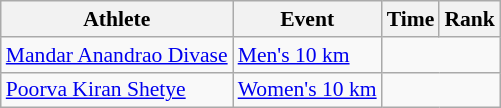<table class="wikitable" style="font-size:90%;">
<tr>
<th>Athlete</th>
<th>Event</th>
<th>Time</th>
<th>Rank</th>
</tr>
<tr align=center>
<td align=left><a href='#'>Mandar Anandrao Divase</a></td>
<td align=left><a href='#'>Men's 10 km</a></td>
<td colspan=2></td>
</tr>
<tr align=center>
<td align=left><a href='#'>Poorva Kiran Shetye</a></td>
<td align=left><a href='#'>Women's 10 km</a></td>
<td colspan=2></td>
</tr>
</table>
